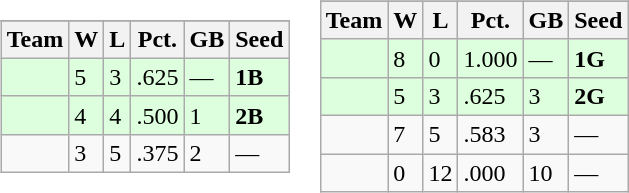<table>
<tr>
<td><br><table class=wikitable>
<tr>
</tr>
<tr>
<th>Team</th>
<th>W</th>
<th>L</th>
<th>Pct.</th>
<th>GB</th>
<th>Seed</th>
</tr>
<tr bgcolor=ddffdd>
<td></td>
<td>5</td>
<td>3</td>
<td>.625</td>
<td>—</td>
<td><strong>1B</strong></td>
</tr>
<tr bgcolor=ddffdd>
<td></td>
<td>4</td>
<td>4</td>
<td>.500</td>
<td>1</td>
<td><strong>2B</strong></td>
</tr>
<tr>
<td></td>
<td>3</td>
<td>5</td>
<td>.375</td>
<td>2</td>
<td>—</td>
</tr>
</table>
</td>
<td><br><table class="wikitable">
<tr>
</tr>
<tr>
<th>Team</th>
<th>W</th>
<th>L</th>
<th>Pct.</th>
<th>GB</th>
<th>Seed</th>
</tr>
<tr bgcolor=ddffdd>
<td></td>
<td>8</td>
<td>0</td>
<td>1.000</td>
<td>—</td>
<td><strong>1G</strong></td>
</tr>
<tr bgcolor=ddffdd>
<td></td>
<td>5</td>
<td>3</td>
<td>.625</td>
<td>3</td>
<td><strong>2G</strong></td>
</tr>
<tr>
<td></td>
<td>7</td>
<td>5</td>
<td>.583</td>
<td>3</td>
<td>—</td>
</tr>
<tr>
<td></td>
<td>0</td>
<td>12</td>
<td>.000</td>
<td>10</td>
<td>—</td>
</tr>
</table>
</td>
</tr>
</table>
